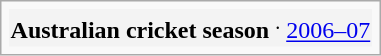<table class="infobox">
<tr style="background:#f3f3f3;">
<td style="text-align:center;"><strong>Australian cricket season</strong> <sup>.</sup> <a href='#'>2006–07</a></td>
</tr>
</table>
